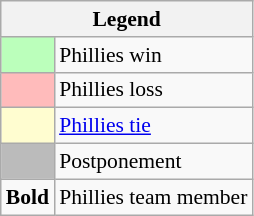<table class="wikitable" style="font-size:90%">
<tr>
<th colspan="2">Legend</th>
</tr>
<tr>
<td style="background:#bfb;"> </td>
<td>Phillies win</td>
</tr>
<tr>
<td style="background:#fbb;"> </td>
<td>Phillies loss</td>
</tr>
<tr>
<td style="background:#fffdd0;"> </td>
<td><a href='#'>Phillies tie</a> </td>
</tr>
<tr>
<td style="background:#bbb;"> </td>
<td>Postponement</td>
</tr>
<tr>
<td><strong>Bold</strong></td>
<td>Phillies team member</td>
</tr>
</table>
